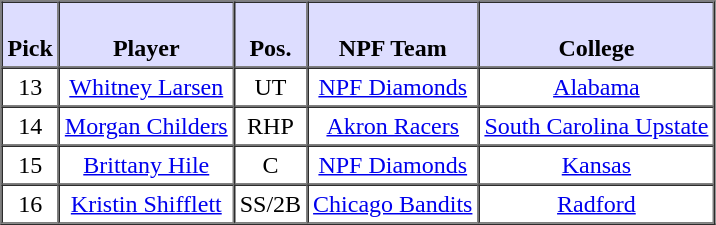<table style="text-align: center" border="1" cellpadding="3" cellspacing="0">
<tr>
<th style="background:#ddf;"><br>Pick</th>
<th style="background:#ddf;"><br>Player</th>
<th style="background:#ddf;"><br>Pos.</th>
<th style="background:#ddf;"><br>NPF Team</th>
<th style="background:#ddf;"><br>College</th>
</tr>
<tr>
<td>13</td>
<td><a href='#'>Whitney Larsen</a></td>
<td>UT</td>
<td><a href='#'>NPF Diamonds</a></td>
<td><a href='#'>Alabama</a></td>
</tr>
<tr>
<td>14</td>
<td><a href='#'>Morgan Childers</a></td>
<td>RHP</td>
<td><a href='#'>Akron Racers</a></td>
<td><a href='#'>South Carolina Upstate</a></td>
</tr>
<tr>
<td>15</td>
<td><a href='#'>Brittany Hile</a></td>
<td>C</td>
<td><a href='#'>NPF Diamonds</a></td>
<td><a href='#'>Kansas</a></td>
</tr>
<tr>
<td>16</td>
<td><a href='#'>Kristin Shifflett</a></td>
<td>SS/2B</td>
<td><a href='#'>Chicago Bandits</a></td>
<td><a href='#'>Radford</a></td>
</tr>
</table>
